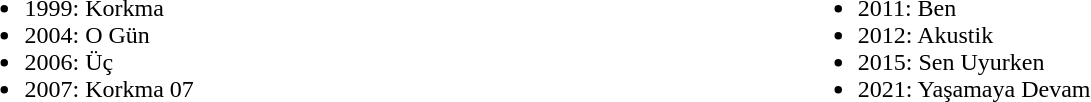<table style="background-color:transparent;" width="100%">
<tr>
<td ! valign="top"><br><ul><li>1999: Korkma</li><li>2004: O Gün</li><li>2006: Üç</li><li>2007: Korkma 07</li></ul></td>
<td ! valign="top"><br><ul><li>2011: Ben</li><li>2012: Akustik</li><li>2015: Sen Uyurken</li><li>2021: Yaşamaya Devam</li></ul></td>
</tr>
</table>
